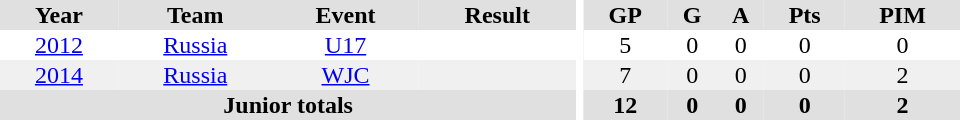<table border="0" cellpadding="1" cellspacing="0" ID="Table3" style="text-align:center; width:40em">
<tr ALIGN="center" bgcolor="#e0e0e0">
<th>Year</th>
<th>Team</th>
<th>Event</th>
<th>Result</th>
<th rowspan="99" bgcolor="#ffffff"></th>
<th>GP</th>
<th>G</th>
<th>A</th>
<th>Pts</th>
<th>PIM</th>
</tr>
<tr>
<td><a href='#'>2012</a></td>
<td><a href='#'>Russia</a></td>
<td><a href='#'>U17</a></td>
<td></td>
<td>5</td>
<td>0</td>
<td>0</td>
<td>0</td>
<td>0</td>
</tr>
<tr bgcolor="#f0f0f0">
<td><a href='#'>2014</a></td>
<td><a href='#'>Russia</a></td>
<td><a href='#'>WJC</a></td>
<td></td>
<td>7</td>
<td>0</td>
<td>0</td>
<td>0</td>
<td>2</td>
</tr>
<tr bgcolor="#e0e0e0">
<th colspan="4">Junior totals</th>
<th>12</th>
<th>0</th>
<th>0</th>
<th>0</th>
<th>2</th>
</tr>
</table>
